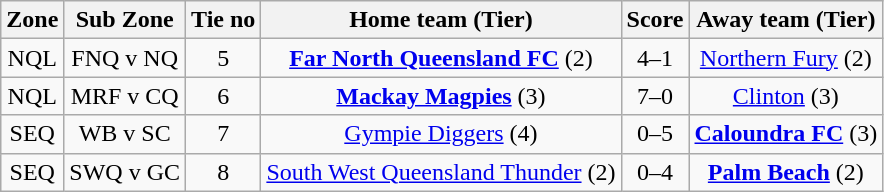<table class="wikitable" style="text-align:center">
<tr>
<th>Zone</th>
<th>Sub Zone</th>
<th>Tie no</th>
<th>Home team (Tier)</th>
<th>Score</th>
<th>Away team (Tier)</th>
</tr>
<tr>
<td>NQL</td>
<td>FNQ v NQ</td>
<td>5</td>
<td><strong><a href='#'>Far North Queensland FC</a></strong> (2)</td>
<td>4–1</td>
<td><a href='#'>Northern Fury</a> (2)</td>
</tr>
<tr>
<td>NQL</td>
<td>MRF v CQ</td>
<td>6</td>
<td><strong><a href='#'>Mackay Magpies</a></strong> (3)</td>
<td>7–0</td>
<td><a href='#'>Clinton</a> (3)</td>
</tr>
<tr>
<td>SEQ</td>
<td>WB v SC</td>
<td>7</td>
<td><a href='#'>Gympie Diggers</a> (4)</td>
<td>0–5</td>
<td><strong><a href='#'>Caloundra FC</a></strong> (3)</td>
</tr>
<tr>
<td>SEQ</td>
<td>SWQ v GC</td>
<td>8</td>
<td><a href='#'>South West Queensland Thunder</a> (2)</td>
<td>0–4</td>
<td><strong><a href='#'>Palm Beach</a></strong> (2)</td>
</tr>
</table>
